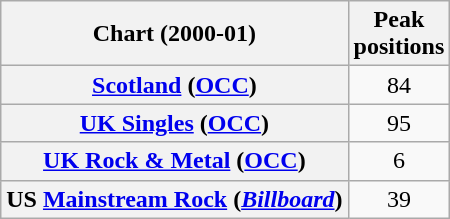<table class="wikitable sortable plainrowheaders" style="text-align:center">
<tr>
<th scope="col">Chart (2000-01)</th>
<th scope="col">Peak<br>positions</th>
</tr>
<tr>
<th scope="row"><a href='#'>Scotland</a> (<a href='#'>OCC</a>)</th>
<td>84</td>
</tr>
<tr>
<th scope="row"><a href='#'>UK Singles</a> (<a href='#'>OCC</a>)</th>
<td>95</td>
</tr>
<tr>
<th scope="row"><a href='#'>UK Rock & Metal</a> (<a href='#'>OCC</a>)</th>
<td>6</td>
</tr>
<tr>
<th scope="row">US <a href='#'>Mainstream Rock</a> (<em><a href='#'>Billboard</a></em>)</th>
<td>39</td>
</tr>
</table>
